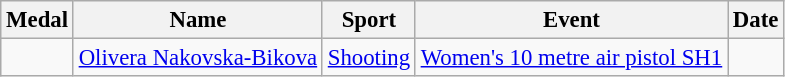<table class="wikitable sortable" style="font-size: 95%">
<tr>
<th>Medal</th>
<th>Name</th>
<th>Sport</th>
<th>Event</th>
<th>Date</th>
</tr>
<tr>
<td></td>
<td><a href='#'>Olivera Nakovska-Bikova</a></td>
<td><a href='#'>Shooting</a></td>
<td><a href='#'>Women's 10 metre air pistol SH1</a></td>
<td></td>
</tr>
</table>
